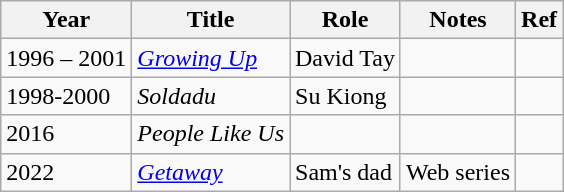<table class="wikitable">
<tr>
<th>Year</th>
<th>Title</th>
<th>Role</th>
<th>Notes</th>
<th>Ref</th>
</tr>
<tr>
<td>1996 – 2001</td>
<td><em><a href='#'>Growing Up</a></em></td>
<td>David Tay</td>
<td></td>
<td></td>
</tr>
<tr>
<td>1998-2000</td>
<td><em>Soldadu</em></td>
<td>Su Kiong</td>
<td></td>
<td></td>
</tr>
<tr>
<td>2016</td>
<td><em>People Like Us</em></td>
<td></td>
<td></td>
<td></td>
</tr>
<tr>
<td>2022</td>
<td><em><a href='#'>Getaway</a></em></td>
<td>Sam's dad</td>
<td>Web series</td>
<td></td>
</tr>
</table>
